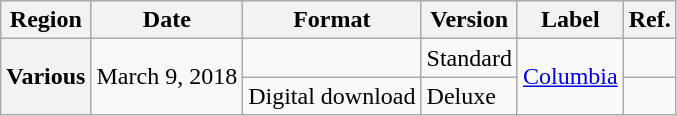<table class="wikitable plainrowheaders">
<tr>
<th scope="col">Region</th>
<th scope="col">Date</th>
<th scope="col">Format</th>
<th scope="col">Version</th>
<th scope="col">Label</th>
<th scope="col">Ref.</th>
</tr>
<tr>
<th scope="row" rowspan="2">Various</th>
<td rowspan="2">March 9, 2018</td>
<td></td>
<td>Standard</td>
<td rowspan="2"><a href='#'>Columbia</a></td>
<td></td>
</tr>
<tr>
<td>Digital download</td>
<td>Deluxe</td>
<td></td>
</tr>
</table>
